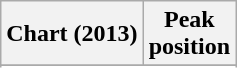<table class="wikitable sortable">
<tr>
<th>Chart (2013)</th>
<th>Peak<br>position</th>
</tr>
<tr>
</tr>
<tr>
</tr>
</table>
